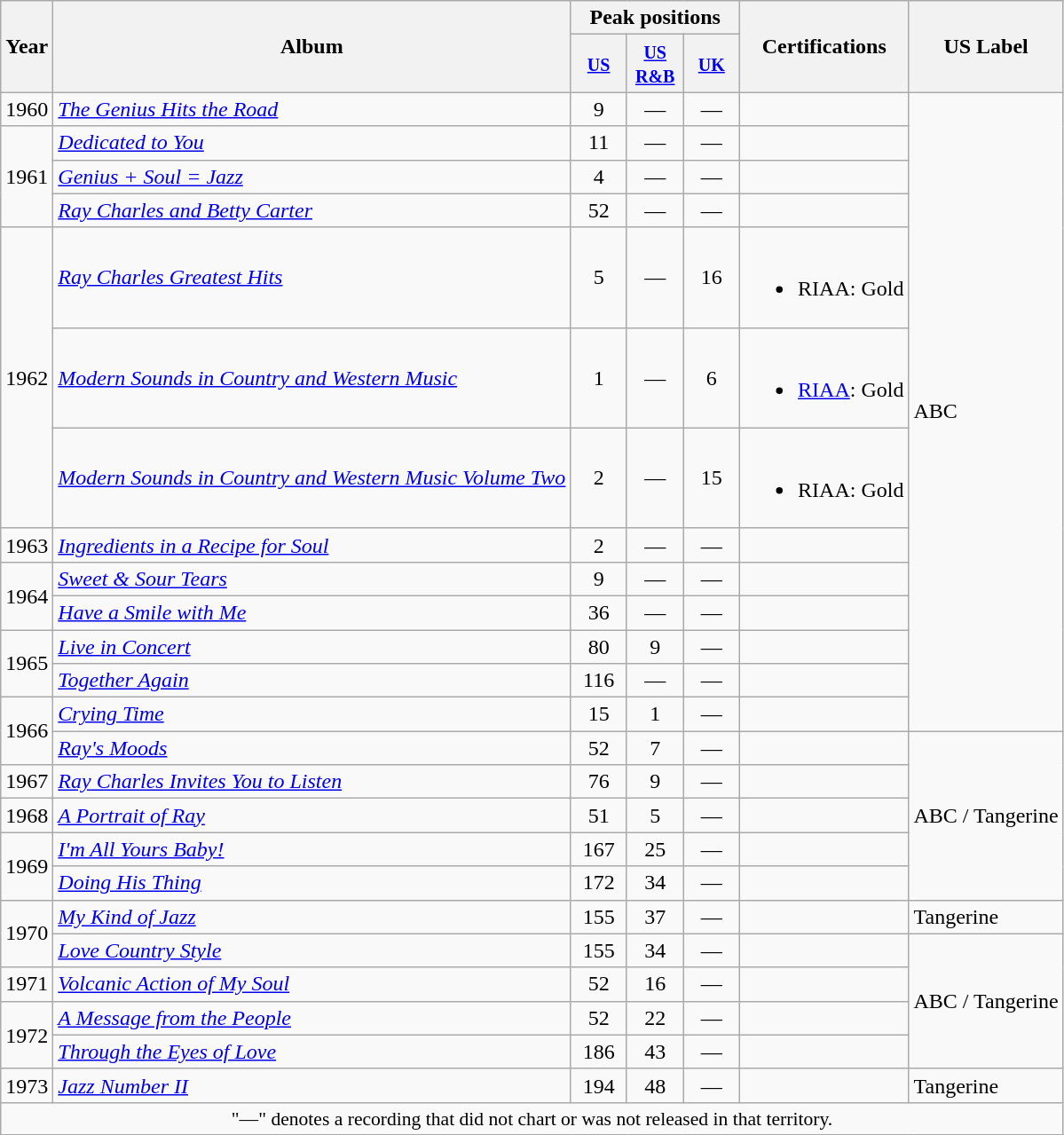<table class="wikitable">
<tr>
<th rowspan="2">Year</th>
<th rowspan="2">Album</th>
<th colspan="3">Peak positions</th>
<th rowspan="2">Certifications</th>
<th rowspan="2">US Label</th>
</tr>
<tr>
<th width="35"><small><a href='#'>US</a></small><br></th>
<th width="35"><small> <a href='#'>US<br>R&B</a></small><br><small> </small></th>
<th width="35"><small><a href='#'>UK</a></small><br></th>
</tr>
<tr>
<td>1960</td>
<td><em><a href='#'>The Genius Hits the Road</a></em></td>
<td align="center">9</td>
<td align="center">—</td>
<td align="center">—</td>
<td></td>
<td rowspan="13">ABC</td>
</tr>
<tr>
<td rowspan="3">1961</td>
<td><em><a href='#'>Dedicated to You</a></em></td>
<td align="center">11</td>
<td align="center">—</td>
<td align="center">—</td>
<td></td>
</tr>
<tr>
<td><em><a href='#'>Genius + Soul = Jazz</a></em></td>
<td align="center">4</td>
<td align="center">—</td>
<td align="center">—</td>
<td></td>
</tr>
<tr>
<td><em><a href='#'>Ray Charles and Betty Carter</a></em></td>
<td align="center">52</td>
<td align="center">—</td>
<td align="center">—</td>
<td></td>
</tr>
<tr>
<td rowspan="3">1962</td>
<td><em><a href='#'>Ray Charles Greatest Hits</a></em></td>
<td align="center">5</td>
<td align="center">—</td>
<td align="center">16</td>
<td><br><ul><li>RIAA: Gold</li></ul></td>
</tr>
<tr>
<td><em><a href='#'>Modern Sounds in Country and Western Music</a></em></td>
<td align="center">1</td>
<td align="center">—</td>
<td align="center">6</td>
<td><br><ul><li><a href='#'>RIAA</a>: Gold</li></ul></td>
</tr>
<tr>
<td><em><a href='#'>Modern Sounds in Country and Western Music Volume Two</a></em></td>
<td align="center">2</td>
<td align="center">—</td>
<td align="center">15</td>
<td><br><ul><li>RIAA: Gold</li></ul></td>
</tr>
<tr>
<td>1963</td>
<td><em><a href='#'>Ingredients in a Recipe for Soul</a></em></td>
<td align="center">2</td>
<td align="center">—</td>
<td align="center">—</td>
<td></td>
</tr>
<tr>
<td rowspan="2">1964</td>
<td><em><a href='#'>Sweet & Sour Tears</a></em></td>
<td align="center">9</td>
<td align="center">—</td>
<td align="center">—</td>
<td></td>
</tr>
<tr>
<td><em><a href='#'>Have a Smile with Me</a></em></td>
<td align="center">36</td>
<td align="center">—</td>
<td align="center">—</td>
<td></td>
</tr>
<tr>
<td rowspan="2">1965</td>
<td><em><a href='#'>Live in Concert</a></em></td>
<td align="center">80</td>
<td align="center">9</td>
<td align="center">—</td>
<td></td>
</tr>
<tr>
<td><em><a href='#'>Together Again</a></em></td>
<td align="center">116</td>
<td align="center">—</td>
<td align="center">—</td>
<td></td>
</tr>
<tr>
<td rowspan="2">1966</td>
<td><em><a href='#'>Crying Time</a></em></td>
<td align="center">15</td>
<td align="center">1</td>
<td align="center">—</td>
<td></td>
</tr>
<tr>
<td><em><a href='#'>Ray's Moods</a></em></td>
<td align="center">52</td>
<td align="center">7</td>
<td align="center">—</td>
<td></td>
<td rowspan="5">ABC / Tangerine</td>
</tr>
<tr>
<td>1967</td>
<td><em><a href='#'>Ray Charles Invites You to Listen</a></em></td>
<td align="center">76</td>
<td align="center">9</td>
<td align="center">—</td>
<td></td>
</tr>
<tr>
<td>1968</td>
<td><em><a href='#'>A Portrait of Ray</a></em></td>
<td align="center">51</td>
<td align="center">5</td>
<td align="center">—</td>
<td></td>
</tr>
<tr>
<td rowspan="2">1969</td>
<td><em><a href='#'>I'm All Yours Baby!</a></em></td>
<td align="center">167</td>
<td align="center">25</td>
<td align="center">—</td>
<td></td>
</tr>
<tr>
<td><em><a href='#'>Doing His Thing</a></em></td>
<td align="center">172</td>
<td align="center">34</td>
<td align="center">—</td>
<td></td>
</tr>
<tr>
<td rowspan="2">1970</td>
<td><em><a href='#'>My Kind of Jazz</a></em></td>
<td align="center">155</td>
<td align="center">37</td>
<td align="center">—</td>
<td></td>
<td>Tangerine</td>
</tr>
<tr>
<td><em><a href='#'>Love Country Style</a></em></td>
<td align="center">155</td>
<td align="center">34</td>
<td align="center">—</td>
<td></td>
<td rowspan="4">ABC / Tangerine</td>
</tr>
<tr>
<td>1971</td>
<td><em><a href='#'>Volcanic Action of My Soul</a></em></td>
<td align="center">52</td>
<td align="center">16</td>
<td align="center">—</td>
<td></td>
</tr>
<tr>
<td rowspan="2">1972</td>
<td><em><a href='#'>A Message from the People</a></em></td>
<td align="center">52</td>
<td align="center">22</td>
<td align="center">—</td>
<td></td>
</tr>
<tr>
<td><em><a href='#'>Through the Eyes of Love</a></em></td>
<td align="center">186</td>
<td align="center">43</td>
<td align="center">—</td>
<td></td>
</tr>
<tr>
<td>1973</td>
<td><em><a href='#'>Jazz Number II</a></em></td>
<td align="center">194</td>
<td align="center">48</td>
<td align="center">—</td>
<td></td>
<td>Tangerine</td>
</tr>
<tr>
<td align="center" colspan="7" style="font-size:90%">"—" denotes a recording that did not chart or was not released in that territory.</td>
</tr>
</table>
